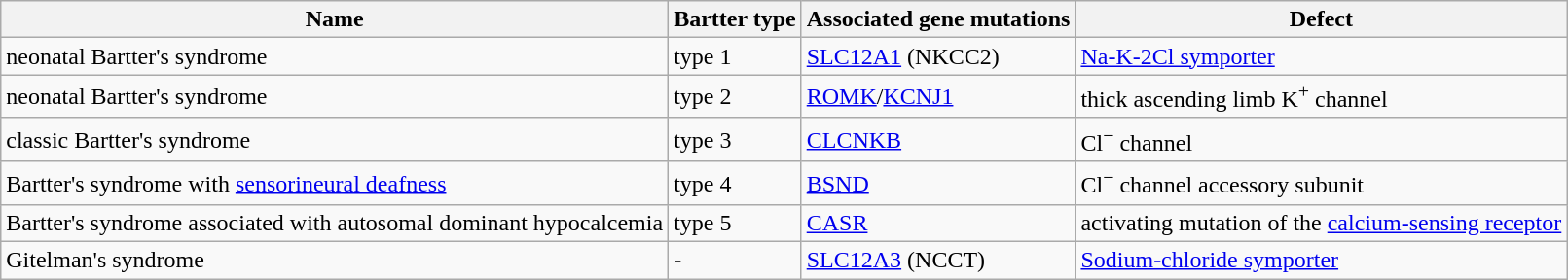<table class="wikitable">
<tr>
<th>Name</th>
<th>Bartter type</th>
<th>Associated gene mutations</th>
<th>Defect</th>
</tr>
<tr>
<td>neonatal Bartter's syndrome</td>
<td>type 1</td>
<td><a href='#'>SLC12A1</a> (NKCC2)</td>
<td><a href='#'>Na-K-2Cl symporter</a></td>
</tr>
<tr>
<td>neonatal Bartter's syndrome</td>
<td>type 2</td>
<td><a href='#'>ROMK</a>/<a href='#'>KCNJ1</a></td>
<td>thick ascending limb K<sup>+</sup> channel</td>
</tr>
<tr>
<td>classic Bartter's syndrome</td>
<td>type 3</td>
<td><a href='#'>CLCNKB</a></td>
<td>Cl<sup>−</sup> channel</td>
</tr>
<tr>
<td>Bartter's syndrome with <a href='#'>sensorineural deafness</a></td>
<td>type 4</td>
<td><a href='#'>BSND</a></td>
<td>Cl<sup>−</sup> channel accessory subunit</td>
</tr>
<tr>
<td>Bartter's syndrome associated with autosomal dominant hypocalcemia</td>
<td>type 5</td>
<td><a href='#'>CASR</a></td>
<td>activating mutation of the <a href='#'>calcium-sensing receptor</a></td>
</tr>
<tr>
<td>Gitelman's syndrome</td>
<td>-</td>
<td><a href='#'>SLC12A3</a> (NCCT)</td>
<td><a href='#'>Sodium-chloride symporter</a></td>
</tr>
</table>
